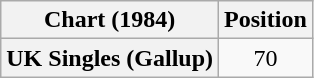<table class="wikitable plainrowheaders">
<tr>
<th>Chart (1984)</th>
<th>Position</th>
</tr>
<tr>
<th scope="row">UK Singles (Gallup)</th>
<td align="center">70</td>
</tr>
</table>
